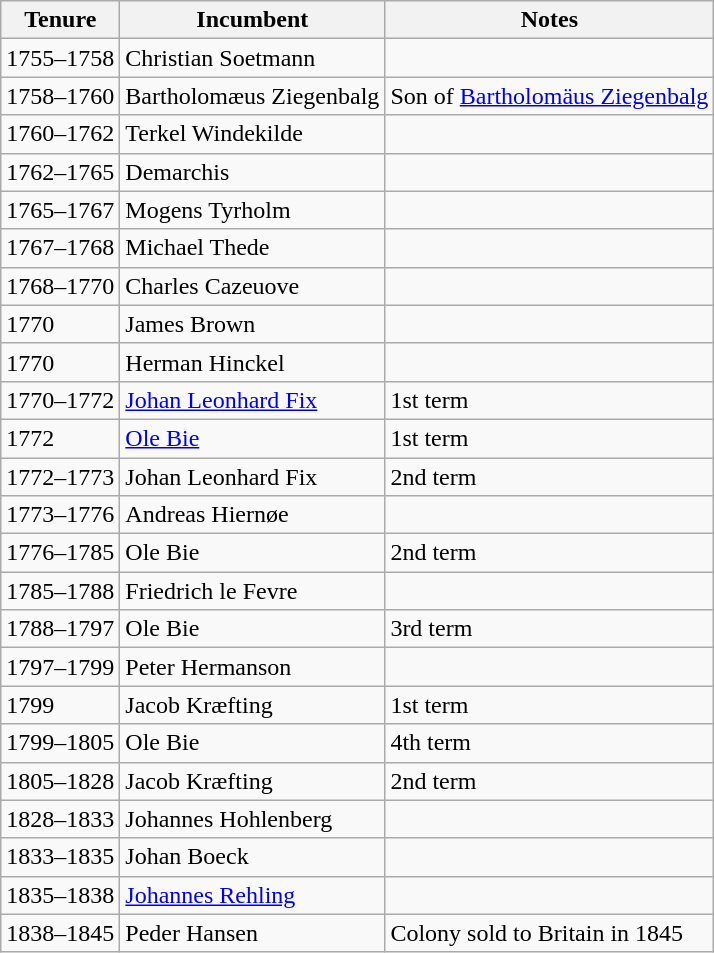<table class="wikitable">
<tr>
<th>Tenure</th>
<th><strong>Incumbent</strong></th>
<th>Notes</th>
</tr>
<tr>
<td>1755–1758</td>
<td>Christian Soetmann</td>
<td></td>
</tr>
<tr>
<td>1758–1760</td>
<td>Bartholomæus Ziegenbalg</td>
<td>Son of <a href='#'>Bartholomäus Ziegenbalg</a></td>
</tr>
<tr>
<td>1760–1762</td>
<td>Terkel Windekilde</td>
<td></td>
</tr>
<tr>
<td>1762–1765</td>
<td>Demarchis</td>
<td></td>
</tr>
<tr>
<td>1765–1767</td>
<td>Mogens Tyrholm</td>
<td></td>
</tr>
<tr>
<td>1767–1768</td>
<td>Michael Thede</td>
<td></td>
</tr>
<tr>
<td>1768–1770</td>
<td>Charles Cazeuove</td>
<td></td>
</tr>
<tr>
<td>1770</td>
<td>James Brown</td>
<td></td>
</tr>
<tr>
<td>1770</td>
<td>Herman Hinckel</td>
<td></td>
</tr>
<tr>
<td>1770–1772</td>
<td><a href='#'>Johan Leonhard Fix</a></td>
<td>1st term</td>
</tr>
<tr>
<td>1772</td>
<td><a href='#'>Ole Bie</a></td>
<td>1st term</td>
</tr>
<tr>
<td>1772–1773</td>
<td>Johan Leonhard Fix</td>
<td>2nd term</td>
</tr>
<tr>
<td>1773–1776</td>
<td>Andreas Hiernøe</td>
<td></td>
</tr>
<tr>
<td>1776–1785</td>
<td>Ole Bie</td>
<td>2nd term</td>
</tr>
<tr>
<td>1785–1788</td>
<td>Friedrich le Fevre</td>
<td></td>
</tr>
<tr>
<td>1788–1797</td>
<td>Ole Bie</td>
<td>3rd term</td>
</tr>
<tr>
<td>1797–1799</td>
<td>Peter Hermanson</td>
<td></td>
</tr>
<tr>
<td>1799</td>
<td>Jacob Kræfting</td>
<td>1st term</td>
</tr>
<tr>
<td>1799–1805</td>
<td>Ole Bie</td>
<td>4th term</td>
</tr>
<tr>
<td>1805–1828</td>
<td>Jacob Kræfting</td>
<td>2nd term</td>
</tr>
<tr>
<td>1828–1833</td>
<td>Johannes Hohlenberg</td>
<td></td>
</tr>
<tr>
<td>1833–1835</td>
<td>Johan Boeck</td>
<td></td>
</tr>
<tr>
<td>1835–1838</td>
<td><a href='#'>Johannes Rehling</a></td>
<td></td>
</tr>
<tr>
<td>1838–1845</td>
<td>Peder Hansen</td>
<td>Colony sold to Britain in 1845</td>
</tr>
</table>
